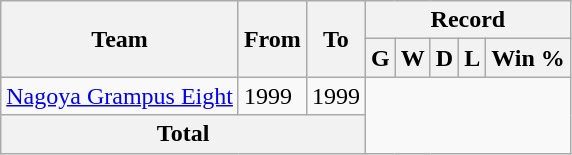<table class="wikitable" style="text-align: center">
<tr>
<th rowspan="2">Team</th>
<th rowspan="2">From</th>
<th rowspan="2">To</th>
<th colspan="5">Record</th>
</tr>
<tr>
<th>G</th>
<th>W</th>
<th>D</th>
<th>L</th>
<th>Win %</th>
</tr>
<tr>
<td align="left"><a href='#'>Nagoya Grampus Eight</a></td>
<td align="left">1999</td>
<td align="left">1999<br></td>
</tr>
<tr>
<th colspan="3">Total<br></th>
</tr>
</table>
